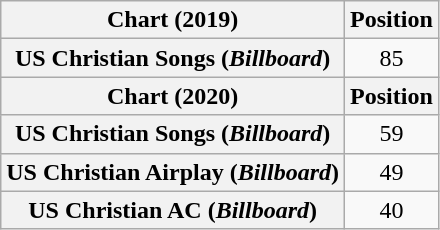<table class="wikitable plainrowheaders" style="text-align:center">
<tr>
<th scope="col">Chart (2019)</th>
<th scope="col">Position</th>
</tr>
<tr>
<th scope="row">US Christian Songs (<em>Billboard</em>)</th>
<td>85</td>
</tr>
<tr>
<th scope="col">Chart (2020)</th>
<th scope="col">Position</th>
</tr>
<tr>
<th scope="row">US Christian Songs (<em>Billboard</em>)</th>
<td>59</td>
</tr>
<tr>
<th scope="row">US Christian Airplay (<em>Billboard</em>)</th>
<td>49</td>
</tr>
<tr>
<th scope="row">US Christian AC (<em>Billboard</em>)</th>
<td>40</td>
</tr>
</table>
